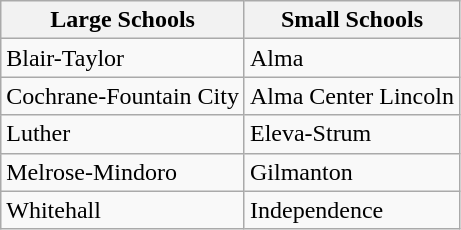<table class="wikitable">
<tr>
<th>Large Schools</th>
<th>Small Schools</th>
</tr>
<tr>
<td>Blair-Taylor</td>
<td>Alma</td>
</tr>
<tr>
<td>Cochrane-Fountain City</td>
<td>Alma Center Lincoln</td>
</tr>
<tr>
<td>Luther</td>
<td>Eleva-Strum</td>
</tr>
<tr>
<td>Melrose-Mindoro</td>
<td>Gilmanton</td>
</tr>
<tr>
<td>Whitehall</td>
<td>Independence</td>
</tr>
</table>
